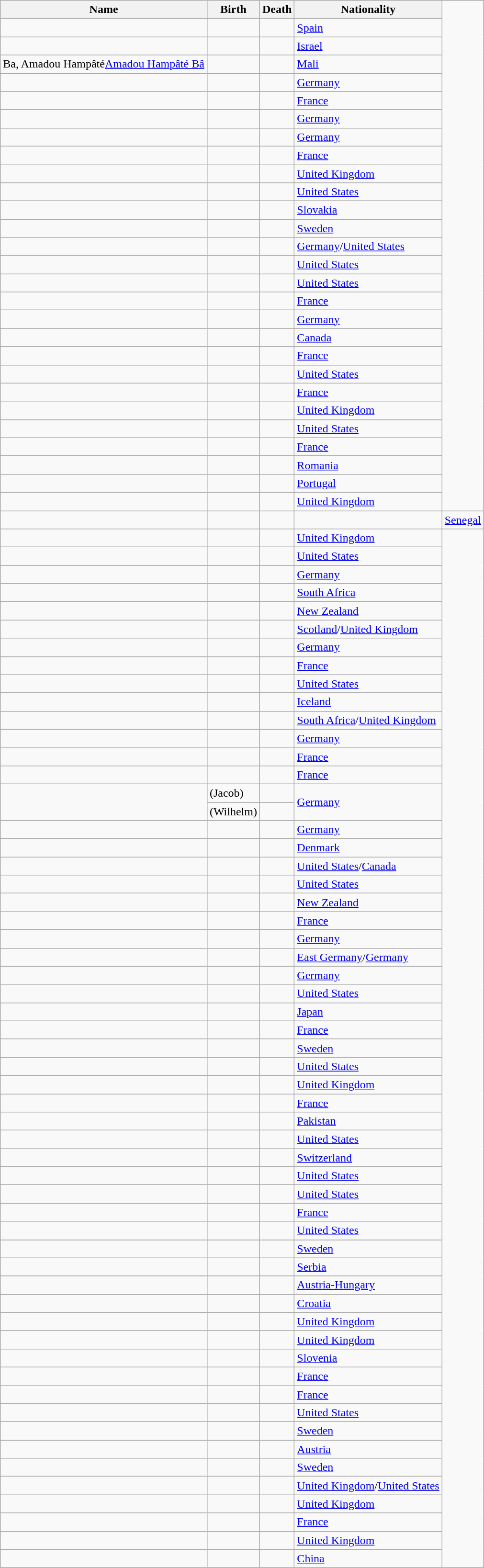<table class="wikitable sortable">
<tr>
<th>Name</th>
<th>Birth</th>
<th>Death</th>
<th>Nationality</th>
</tr>
<tr id="A">
<td></td>
<td></td>
<td></td>
<td><a href='#'>Spain</a></td>
</tr>
<tr>
<td></td>
<td></td>
<td></td>
<td><a href='#'>Israel</a></td>
</tr>
<tr id="B">
<td><span>Ba, Amadou Hampâté</span><a href='#'>Amadou Hampâté Bâ</a></td>
<td></td>
<td></td>
<td><a href='#'>Mali</a></td>
</tr>
<tr>
<td></td>
<td></td>
<td></td>
<td><a href='#'>Germany</a></td>
</tr>
<tr>
<td></td>
<td></td>
<td></td>
<td><a href='#'>France</a></td>
</tr>
<tr>
<td></td>
<td></td>
<td></td>
<td><a href='#'>Germany</a></td>
</tr>
<tr>
<td></td>
<td></td>
<td></td>
<td><a href='#'>Germany</a></td>
</tr>
<tr>
<td></td>
<td></td>
<td></td>
<td><a href='#'>France</a></td>
</tr>
<tr>
<td></td>
<td></td>
<td></td>
<td><a href='#'>United Kingdom</a></td>
</tr>
<tr>
<td></td>
<td></td>
<td></td>
<td><a href='#'>United States</a></td>
</tr>
<tr>
<td></td>
<td></td>
<td></td>
<td><a href='#'>Slovakia</a></td>
</tr>
<tr>
<td></td>
<td></td>
<td></td>
<td><a href='#'>Sweden</a></td>
</tr>
<tr>
<td></td>
<td></td>
<td></td>
<td><a href='#'>Germany</a>/<a href='#'>United States</a></td>
</tr>
<tr id="C">
<td></td>
<td></td>
<td></td>
<td><a href='#'>United States</a></td>
</tr>
<tr>
<td></td>
<td></td>
<td></td>
<td><a href='#'>United States</a></td>
</tr>
<tr>
<td></td>
<td></td>
<td></td>
<td><a href='#'>France</a></td>
</tr>
<tr>
<td></td>
<td></td>
<td></td>
<td><a href='#'>Germany</a></td>
</tr>
<tr id="D">
<td></td>
<td></td>
<td></td>
<td><a href='#'>Canada</a></td>
</tr>
<tr>
<td></td>
<td></td>
<td></td>
<td><a href='#'>France</a></td>
</tr>
<tr>
<td></td>
<td></td>
<td></td>
<td><a href='#'>United States</a></td>
</tr>
<tr>
<td></td>
<td></td>
<td></td>
<td><a href='#'>France</a></td>
</tr>
<tr>
<td></td>
<td></td>
<td></td>
<td><a href='#'>United Kingdom</a></td>
</tr>
<tr>
<td></td>
<td></td>
<td></td>
<td><a href='#'>United States</a></td>
</tr>
<tr>
<td></td>
<td></td>
<td></td>
<td><a href='#'>France</a></td>
</tr>
<tr id="E">
<td></td>
<td></td>
<td></td>
<td><a href='#'>Romania</a></td>
</tr>
<tr>
<td></td>
<td></td>
<td></td>
<td><a href='#'>Portugal</a></td>
</tr>
<tr>
<td></td>
<td></td>
<td></td>
<td><a href='#'>United Kingdom</a></td>
</tr>
<tr id="F">
<td></td>
<td></td>
<td></td>
<td></td>
<td><a href='#'>Senegal</a></td>
</tr>
<tr>
<td></td>
<td></td>
<td></td>
<td><a href='#'>United Kingdom</a></td>
</tr>
<tr>
<td></td>
<td></td>
<td></td>
<td><a href='#'>United States</a></td>
</tr>
<tr>
<td></td>
<td></td>
<td></td>
<td><a href='#'>Germany</a></td>
</tr>
<tr>
<td></td>
<td></td>
<td></td>
<td><a href='#'>South Africa</a></td>
</tr>
<tr>
<td></td>
<td></td>
<td></td>
<td><a href='#'>New Zealand</a></td>
</tr>
<tr>
<td></td>
<td></td>
<td></td>
<td><a href='#'>Scotland</a>/<a href='#'>United Kingdom</a></td>
</tr>
<tr>
<td></td>
<td></td>
<td></td>
<td><a href='#'>Germany</a></td>
</tr>
<tr id="G">
<td></td>
<td></td>
<td></td>
<td><a href='#'>France</a></td>
</tr>
<tr>
<td></td>
<td></td>
<td></td>
<td><a href='#'>United States</a></td>
</tr>
<tr>
<td></td>
<td></td>
<td></td>
<td><a href='#'>Iceland</a></td>
</tr>
<tr>
<td></td>
<td></td>
<td></td>
<td><a href='#'>South Africa</a>/<a href='#'>United Kingdom</a></td>
</tr>
<tr>
<td></td>
<td></td>
<td></td>
<td><a href='#'>Germany</a></td>
</tr>
<tr>
<td></td>
<td></td>
<td></td>
<td><a href='#'>France</a></td>
</tr>
<tr>
<td></td>
<td></td>
<td></td>
<td><a href='#'>France</a></td>
</tr>
<tr>
<td rowspan="2"></td>
<td> (Jacob)</td>
<td></td>
<td rowspan="2"><a href='#'>Germany</a></td>
</tr>
<tr>
<td> (Wilhelm)</td>
<td></td>
</tr>
<tr>
<td></td>
<td></td>
<td></td>
<td><a href='#'>Germany</a></td>
</tr>
<tr id="H">
<td></td>
<td></td>
<td></td>
<td><a href='#'>Denmark</a></td>
</tr>
<tr>
<td></td>
<td></td>
<td></td>
<td><a href='#'>United States</a>/<a href='#'>Canada</a></td>
</tr>
<tr>
<td></td>
<td></td>
<td></td>
<td><a href='#'>United States</a></td>
</tr>
<tr>
<td></td>
<td></td>
<td></td>
<td><a href='#'>New Zealand</a></td>
</tr>
<tr id="J">
<td></td>
<td></td>
<td></td>
<td><a href='#'>France</a></td>
</tr>
<tr>
<td></td>
<td></td>
<td></td>
<td><a href='#'>Germany</a></td>
</tr>
<tr id="K">
<td></td>
<td></td>
<td></td>
<td><a href='#'>East Germany</a>/<a href='#'>Germany</a></td>
</tr>
<tr>
<td></td>
<td></td>
<td></td>
<td><a href='#'>Germany</a></td>
</tr>
<tr>
<td></td>
<td></td>
<td></td>
<td><a href='#'>United States</a></td>
</tr>
<tr>
<td></td>
<td></td>
<td></td>
<td><a href='#'>Japan</a></td>
</tr>
<tr id="L">
<td></td>
<td></td>
<td></td>
<td><a href='#'>France</a></td>
</tr>
<tr>
<td></td>
<td></td>
<td></td>
<td><a href='#'>Sweden</a></td>
</tr>
<tr>
<td></td>
<td></td>
<td></td>
<td><a href='#'>United States</a></td>
</tr>
<tr id="M">
<td></td>
<td></td>
<td></td>
<td><a href='#'>United Kingdom</a></td>
</tr>
<tr>
<td></td>
<td></td>
<td></td>
<td><a href='#'>France</a></td>
</tr>
<tr>
<td></td>
<td></td>
<td></td>
<td><a href='#'>Pakistan</a></td>
</tr>
<tr>
<td></td>
<td></td>
<td></td>
<td><a href='#'>United States</a></td>
</tr>
<tr>
<td></td>
<td></td>
<td></td>
<td><a href='#'>Switzerland</a></td>
</tr>
<tr>
<td></td>
<td></td>
<td></td>
<td><a href='#'>United States</a></td>
</tr>
<tr id="N">
<td><br></td>
<td></td>
<td></td>
<td><a href='#'>United States</a></td>
</tr>
<tr>
<td><br></td>
<td></td>
<td></td>
<td><a href='#'>France</a></td>
</tr>
<tr>
<td></td>
<td></td>
<td></td>
<td><a href='#'>United States</a></td>
</tr>
<tr id="O">
</tr>
<tr>
<td></td>
<td></td>
<td></td>
<td><a href='#'>Sweden</a></td>
</tr>
<tr>
<td></td>
<td></td>
<td></td>
<td><a href='#'>Serbia</a></td>
</tr>
<tr id="P">
</tr>
<tr>
<td></td>
<td></td>
<td></td>
<td><a href='#'>Austria-Hungary</a></td>
</tr>
<tr id="R">
<td></td>
<td></td>
<td></td>
<td><a href='#'>Croatia</a></td>
</tr>
<tr>
<td></td>
<td></td>
<td></td>
<td><a href='#'>United Kingdom</a></td>
</tr>
<tr>
<td></td>
<td></td>
<td></td>
<td><a href='#'>United Kingdom</a></td>
</tr>
<tr>
<td></td>
<td></td>
<td></td>
<td><a href='#'>Slovenia</a></td>
</tr>
<tr>
<td></td>
<td></td>
<td></td>
<td><a href='#'>France</a></td>
</tr>
<tr>
<td></td>
<td></td>
<td></td>
<td><a href='#'>France</a></td>
</tr>
<tr id="S">
<td></td>
<td></td>
<td></td>
<td><a href='#'>United States</a></td>
</tr>
<tr>
<td></td>
<td></td>
<td></td>
<td><a href='#'>Sweden</a></td>
</tr>
<tr>
<td></td>
<td></td>
<td></td>
<td><a href='#'>Austria</a></td>
</tr>
<tr id="T">
<td></td>
<td></td>
<td></td>
<td><a href='#'>Sweden</a></td>
</tr>
<tr>
<td></td>
<td></td>
<td></td>
<td><a href='#'>United Kingdom</a>/<a href='#'>United States</a></td>
</tr>
<tr>
<td></td>
<td></td>
<td></td>
<td><a href='#'>United Kingdom</a></td>
</tr>
<tr id="V">
<td></td>
<td></td>
<td></td>
<td><a href='#'>France</a></td>
</tr>
<tr>
<td></td>
<td></td>
<td></td>
<td><a href='#'>United Kingdom</a></td>
</tr>
<tr id="X">
<td></td>
<td></td>
<td></td>
<td><a href='#'>China</a></td>
</tr>
</table>
